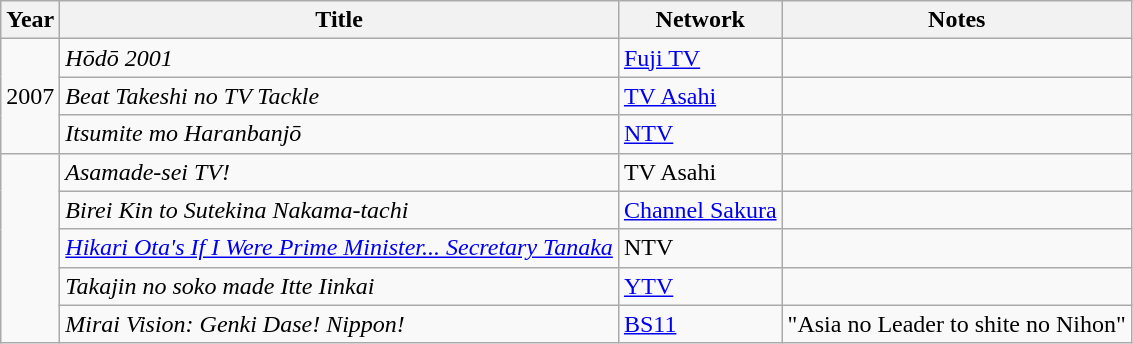<table class="wikitable">
<tr>
<th>Year</th>
<th>Title</th>
<th>Network</th>
<th>Notes</th>
</tr>
<tr>
<td rowspan="3">2007</td>
<td><em>Hōdō 2001</em></td>
<td><a href='#'>Fuji TV</a></td>
<td></td>
</tr>
<tr>
<td><em>Beat Takeshi no TV Tackle</em></td>
<td><a href='#'>TV Asahi</a></td>
<td></td>
</tr>
<tr>
<td><em>Itsumite mo Haranbanjō</em></td>
<td><a href='#'>NTV</a></td>
<td></td>
</tr>
<tr>
<td rowspan="5"></td>
<td><em>Asamade-sei TV!</em></td>
<td>TV Asahi</td>
<td></td>
</tr>
<tr>
<td><em>Birei Kin to Sutekina Nakama-tachi</em></td>
<td><a href='#'>Channel Sakura</a></td>
<td></td>
</tr>
<tr>
<td><em><a href='#'>Hikari Ota's If I Were Prime Minister... Secretary Tanaka</a></em></td>
<td>NTV</td>
<td></td>
</tr>
<tr>
<td><em>Takajin no soko made Itte Iinkai</em></td>
<td><a href='#'>YTV</a></td>
<td></td>
</tr>
<tr>
<td><em>Mirai Vision: Genki Dase! Nippon!</em></td>
<td><a href='#'>BS11</a></td>
<td>"Asia no Leader to shite no Nihon"</td>
</tr>
</table>
